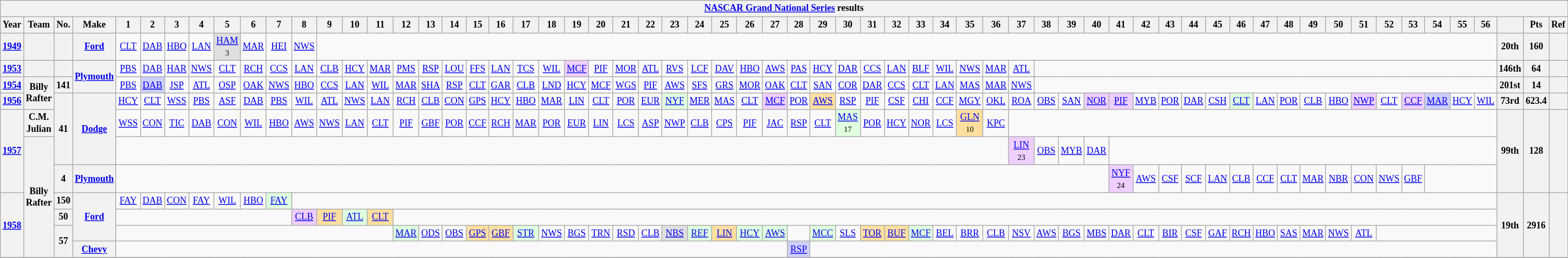<table class="wikitable" style="text-align:center; font-size:75%">
<tr>
<th colspan="69"><a href='#'>NASCAR Grand National Series</a> results</th>
</tr>
<tr>
<th>Year</th>
<th>Team</th>
<th>No.</th>
<th>Make</th>
<th>1</th>
<th>2</th>
<th>3</th>
<th>4</th>
<th>5</th>
<th>6</th>
<th>7</th>
<th>8</th>
<th>9</th>
<th>10</th>
<th>11</th>
<th>12</th>
<th>13</th>
<th>14</th>
<th>15</th>
<th>16</th>
<th>17</th>
<th>18</th>
<th>19</th>
<th>20</th>
<th>21</th>
<th>22</th>
<th>23</th>
<th>24</th>
<th>25</th>
<th>26</th>
<th>27</th>
<th>28</th>
<th>29</th>
<th>30</th>
<th>31</th>
<th>32</th>
<th>33</th>
<th>34</th>
<th>35</th>
<th>36</th>
<th>37</th>
<th>38</th>
<th>39</th>
<th>40</th>
<th>41</th>
<th>42</th>
<th>43</th>
<th>44</th>
<th>45</th>
<th>46</th>
<th>47</th>
<th>48</th>
<th>49</th>
<th>50</th>
<th>51</th>
<th>52</th>
<th>53</th>
<th>54</th>
<th>55</th>
<th>56</th>
<th></th>
<th>Pts</th>
<th>Ref</th>
</tr>
<tr>
<th><a href='#'>1949</a></th>
<th></th>
<th></th>
<th><a href='#'>Ford</a></th>
<td><a href='#'>CLT</a></td>
<td><a href='#'>DAB</a></td>
<td><a href='#'>HBO</a></td>
<td><a href='#'>LAN</a></td>
<td style="background:#DFDFDF;"><a href='#'>HAM</a> <br><small>3</small></td>
<td><a href='#'>MAR</a></td>
<td><a href='#'>HEI</a></td>
<td><a href='#'>NWS</a></td>
<td colspan=48></td>
<th>20th</th>
<th>160</th>
<th></th>
</tr>
<tr>
<th><a href='#'>1953</a></th>
<th></th>
<th></th>
<th rowspan=2><a href='#'>Plymouth</a></th>
<td><a href='#'>PBS</a></td>
<td><a href='#'>DAB</a></td>
<td><a href='#'>HAR</a></td>
<td><a href='#'>NWS</a></td>
<td><a href='#'>CLT</a></td>
<td><a href='#'>RCH</a></td>
<td><a href='#'>CCS</a></td>
<td><a href='#'>LAN</a></td>
<td><a href='#'>CLB</a></td>
<td><a href='#'>HCY</a></td>
<td><a href='#'>MAR</a></td>
<td><a href='#'>PMS</a></td>
<td><a href='#'>RSP</a></td>
<td><a href='#'>LOU</a></td>
<td><a href='#'>FFS</a></td>
<td><a href='#'>LAN</a></td>
<td><a href='#'>TCS</a></td>
<td><a href='#'>WIL</a></td>
<td style="background:#EFCFFF;"><a href='#'>MCF</a><br></td>
<td><a href='#'>PIF</a></td>
<td><a href='#'>MOR</a></td>
<td><a href='#'>ATL</a></td>
<td><a href='#'>RVS</a></td>
<td><a href='#'>LCF</a></td>
<td><a href='#'>DAV</a></td>
<td><a href='#'>HBO</a></td>
<td><a href='#'>AWS</a></td>
<td><a href='#'>PAS</a></td>
<td><a href='#'>HCY</a></td>
<td><a href='#'>DAR</a></td>
<td><a href='#'>CCS</a></td>
<td><a href='#'>LAN</a></td>
<td><a href='#'>BLF</a></td>
<td><a href='#'>WIL</a></td>
<td><a href='#'>NWS</a></td>
<td><a href='#'>MAR</a></td>
<td><a href='#'>ATL</a></td>
<td colspan=19></td>
<th>146th</th>
<th>64</th>
<th></th>
</tr>
<tr>
<th><a href='#'>1954</a></th>
<th rowspan=2>Billy Rafter</th>
<th>141</th>
<td><a href='#'>PBS</a></td>
<td style="background:#CFCFFF;"><a href='#'>DAB</a><br></td>
<td><a href='#'>JSP</a></td>
<td><a href='#'>ATL</a></td>
<td><a href='#'>OSP</a></td>
<td><a href='#'>OAK</a></td>
<td><a href='#'>NWS</a></td>
<td><a href='#'>HBO</a></td>
<td><a href='#'>CCS</a></td>
<td><a href='#'>LAN</a></td>
<td><a href='#'>WIL</a></td>
<td><a href='#'>MAR</a></td>
<td><a href='#'>SHA</a></td>
<td><a href='#'>RSP</a></td>
<td><a href='#'>CLT</a></td>
<td><a href='#'>GAR</a></td>
<td><a href='#'>CLB</a></td>
<td><a href='#'>LND</a></td>
<td><a href='#'>HCY</a></td>
<td><a href='#'>MCF</a></td>
<td><a href='#'>WGS</a></td>
<td><a href='#'>PIF</a></td>
<td><a href='#'>AWS</a></td>
<td><a href='#'>SFS</a></td>
<td><a href='#'>GRS</a></td>
<td><a href='#'>MOR</a></td>
<td><a href='#'>OAK</a></td>
<td><a href='#'>CLT</a></td>
<td><a href='#'>SAN</a></td>
<td><a href='#'>COR</a></td>
<td><a href='#'>DAR</a></td>
<td><a href='#'>CCS</a></td>
<td><a href='#'>CLT</a></td>
<td><a href='#'>LAN</a></td>
<td><a href='#'>MAS</a></td>
<td><a href='#'>MAR</a></td>
<td><a href='#'>NWS</a></td>
<td colspan=19></td>
<th>201st</th>
<th>14</th>
<th></th>
</tr>
<tr>
<th><a href='#'>1956</a></th>
<th rowspan=3>41</th>
<th rowspan=3><a href='#'>Dodge</a></th>
<td><a href='#'>HCY</a></td>
<td><a href='#'>CLT</a></td>
<td><a href='#'>WSS</a></td>
<td><a href='#'>PBS</a></td>
<td><a href='#'>ASF</a></td>
<td><a href='#'>DAB</a></td>
<td><a href='#'>PBS</a></td>
<td><a href='#'>WIL</a></td>
<td><a href='#'>ATL</a></td>
<td><a href='#'>NWS</a></td>
<td><a href='#'>LAN</a></td>
<td><a href='#'>RCH</a></td>
<td><a href='#'>CLB</a></td>
<td><a href='#'>CON</a></td>
<td><a href='#'>GPS</a></td>
<td><a href='#'>HCY</a></td>
<td><a href='#'>HBO</a></td>
<td><a href='#'>MAR</a></td>
<td><a href='#'>LIN</a></td>
<td><a href='#'>CLT</a></td>
<td><a href='#'>POR</a></td>
<td><a href='#'>EUR</a></td>
<td style="background:#DFFFDF;"><a href='#'>NYF</a><br></td>
<td><a href='#'>MER</a></td>
<td><a href='#'>MAS</a></td>
<td><a href='#'>CLT</a></td>
<td style="background:#EFCFFF;"><a href='#'>MCF</a><br></td>
<td><a href='#'>POR</a></td>
<td style="background:#FFDF9F;"><a href='#'>AWS</a><br></td>
<td><a href='#'>RSP</a></td>
<td><a href='#'>PIF</a></td>
<td><a href='#'>CSF</a></td>
<td><a href='#'>CHI</a></td>
<td><a href='#'>CCF</a></td>
<td><a href='#'>MGY</a></td>
<td><a href='#'>OKL</a></td>
<td><a href='#'>ROA</a></td>
<td><a href='#'>OBS</a></td>
<td><a href='#'>SAN</a></td>
<td style="background:#EFCFFF;"><a href='#'>NOR</a><br></td>
<td style="background:#EFCFFF;"><a href='#'>PIF</a><br></td>
<td><a href='#'>MYB</a></td>
<td><a href='#'>POR</a></td>
<td><a href='#'>DAR</a></td>
<td><a href='#'>CSH</a></td>
<td style="background:#DFFFDF;"><a href='#'>CLT</a><br></td>
<td><a href='#'>LAN</a></td>
<td><a href='#'>POR</a></td>
<td><a href='#'>CLB</a></td>
<td><a href='#'>HBO</a></td>
<td style="background:#EFCFFF;"><a href='#'>NWP</a><br></td>
<td><a href='#'>CLT</a></td>
<td style="background:#EFCFFF;"><a href='#'>CCF</a><br></td>
<td style="background:#CFCFFF;"><a href='#'>MAR</a><br></td>
<td><a href='#'>HCY</a></td>
<td><a href='#'>WIL</a></td>
<th>73rd</th>
<th>623.4</th>
<th></th>
</tr>
<tr>
<th rowspan=3><a href='#'>1957</a></th>
<th>C.M. Julian</th>
<td><a href='#'>WSS</a></td>
<td><a href='#'>CON</a></td>
<td><a href='#'>TIC</a></td>
<td><a href='#'>DAB</a></td>
<td><a href='#'>CON</a></td>
<td><a href='#'>WIL</a></td>
<td><a href='#'>HBO</a></td>
<td><a href='#'>AWS</a></td>
<td><a href='#'>NWS</a></td>
<td><a href='#'>LAN</a></td>
<td><a href='#'>CLT</a></td>
<td><a href='#'>PIF</a></td>
<td><a href='#'>GBF</a></td>
<td><a href='#'>POR</a></td>
<td><a href='#'>CCF</a></td>
<td><a href='#'>RCH</a></td>
<td><a href='#'>MAR</a></td>
<td><a href='#'>POR</a></td>
<td><a href='#'>EUR</a></td>
<td><a href='#'>LIN</a></td>
<td><a href='#'>LCS</a></td>
<td><a href='#'>ASP</a></td>
<td><a href='#'>NWP</a></td>
<td><a href='#'>CLB</a></td>
<td><a href='#'>CPS</a></td>
<td><a href='#'>PIF</a></td>
<td><a href='#'>JAC</a></td>
<td><a href='#'>RSP</a></td>
<td><a href='#'>CLT</a></td>
<td style="background:#DFFFDF;"><a href='#'>MAS</a><br><small>17</small></td>
<td><a href='#'>POR</a></td>
<td><a href='#'>HCY</a></td>
<td><a href='#'>NOR</a></td>
<td><a href='#'>LCS</a></td>
<td style="background:#FFDF9F;"><a href='#'>GLN</a><br><small>10</small></td>
<td><a href='#'>KPC</a></td>
<td colspan=20></td>
<th rowspan=3>99th</th>
<th rowspan=3>128</th>
<th rowspan=3></th>
</tr>
<tr>
<th rowspan=6>Billy Rafter</th>
<td colspan=36></td>
<td style="background:#EFCFFF;"><a href='#'>LIN</a><br><small>23</small></td>
<td><a href='#'>OBS</a></td>
<td><a href='#'>MYB</a></td>
<td><a href='#'>DAR</a></td>
<td colspan=16></td>
</tr>
<tr>
<th>4</th>
<th><a href='#'>Plymouth</a></th>
<td colspan=40></td>
<td style="background:#EFCFFF;"><a href='#'>NYF</a><br><small>24</small></td>
<td><a href='#'>AWS</a></td>
<td><a href='#'>CSF</a></td>
<td><a href='#'>SCF</a></td>
<td><a href='#'>LAN</a></td>
<td><a href='#'>CLB</a></td>
<td><a href='#'>CCF</a></td>
<td><a href='#'>CLT</a></td>
<td><a href='#'>MAR</a></td>
<td><a href='#'>NBR</a></td>
<td><a href='#'>CON</a></td>
<td><a href='#'>NWS</a></td>
<td><a href='#'>GBF</a></td>
<td colspan=3></td>
</tr>
<tr>
<th rowspan=4><a href='#'>1958</a></th>
<th>150</th>
<th rowspan=3><a href='#'>Ford</a></th>
<td><a href='#'>FAY</a></td>
<td><a href='#'>DAB</a></td>
<td><a href='#'>CON</a></td>
<td><a href='#'>FAY</a></td>
<td><a href='#'>WIL</a></td>
<td><a href='#'>HBO</a></td>
<td style="background:#DFFFDF;"><a href='#'>FAY</a><br></td>
<td colspan=49></td>
<th rowspan=4>19th</th>
<th rowspan=4>2916</th>
<th rowspan=4></th>
</tr>
<tr>
<th>50</th>
<td colspan=7></td>
<td style="background:#EFCFFF;"><a href='#'>CLB</a><br></td>
<td style="background:#FFDF9F;"><a href='#'>PIF</a><br></td>
<td style="background:#DFFFDF;"><a href='#'>ATL</a><br></td>
<td style="background:#FFDF9F;"><a href='#'>CLT</a><br></td>
<td colspan=45></td>
</tr>
<tr>
<th rowspan=2>57</th>
<td colspan=11></td>
<td style="background:#DFFFDF;"><a href='#'>MAR</a><br></td>
<td><a href='#'>ODS</a></td>
<td><a href='#'>OBS</a></td>
<td style="background:#FFDF9F;"><a href='#'>GPS</a><br></td>
<td style="background:#FFDF9F;"><a href='#'>GBF</a><br></td>
<td style="background:#DFFFDF;"><a href='#'>STR</a><br></td>
<td><a href='#'>NWS</a></td>
<td><a href='#'>BGS</a></td>
<td><a href='#'>TRN</a></td>
<td><a href='#'>RSD</a></td>
<td><a href='#'>CLB</a></td>
<td style="background:#DFDFDF;"><a href='#'>NBS</a> <br></td>
<td style="background:#DFFFDF;"><a href='#'>REF</a><br></td>
<td style="background:#FFDF9F;"><a href='#'>LIN</a><br></td>
<td style="background:#DFFFDF;"><a href='#'>HCY</a><br></td>
<td style="background:#DFFFDF;"><a href='#'>AWS</a><br></td>
<td></td>
<td style="background:#DFFFDF;"><a href='#'>MCC</a><br></td>
<td><a href='#'>SLS</a></td>
<td style="background:#FFDF9F;"><a href='#'>TOR</a><br></td>
<td style="background:#FFDF9F;"><a href='#'>BUF</a><br></td>
<td style="background:#DFFFDF;"><a href='#'>MCF</a><br></td>
<td><a href='#'>BEL</a></td>
<td><a href='#'>BRR</a></td>
<td><a href='#'>CLB</a></td>
<td><a href='#'>NSV</a></td>
<td><a href='#'>AWS</a></td>
<td><a href='#'>BGS</a></td>
<td><a href='#'>MBS</a></td>
<td><a href='#'>DAR</a></td>
<td><a href='#'>CLT</a></td>
<td><a href='#'>BIR</a></td>
<td><a href='#'>CSF</a></td>
<td><a href='#'>GAF</a></td>
<td><a href='#'>RCH</a></td>
<td><a href='#'>HBO</a></td>
<td><a href='#'>SAS</a></td>
<td><a href='#'>MAR</a></td>
<td><a href='#'>NWS</a></td>
<td><a href='#'>ATL</a></td>
</tr>
<tr>
<th><a href='#'>Chevy</a></th>
<td colspan=27></td>
<td style="background:#CFCFFF;"><a href='#'>RSP</a><br></td>
<td colspan=28></td>
</tr>
<tr>
</tr>
</table>
